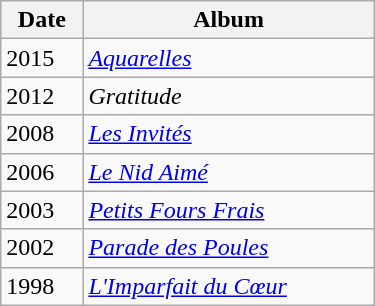<table class="wikitable"  width="250px" style="text-align:left;">
<tr>
<th>Date</th>
<th>Album</th>
</tr>
<tr>
<td>2015</td>
<td><em><a href='#'>Aquarelles</a></em></td>
</tr>
<tr>
<td>2012</td>
<td><em>Gratitude</em></td>
</tr>
<tr>
<td>2008</td>
<td><em><a href='#'>Les Invités</a></em></td>
</tr>
<tr>
<td>2006</td>
<td><em><a href='#'>Le Nid Aimé</a></em></td>
</tr>
<tr>
<td>2003</td>
<td><em><a href='#'>Petits Fours Frais</a></em></td>
</tr>
<tr>
<td>2002</td>
<td><em><a href='#'>Parade des Poules</a></em></td>
</tr>
<tr>
<td>1998</td>
<td><em><a href='#'>L'Imparfait du Cœur</a></em></td>
</tr>
</table>
